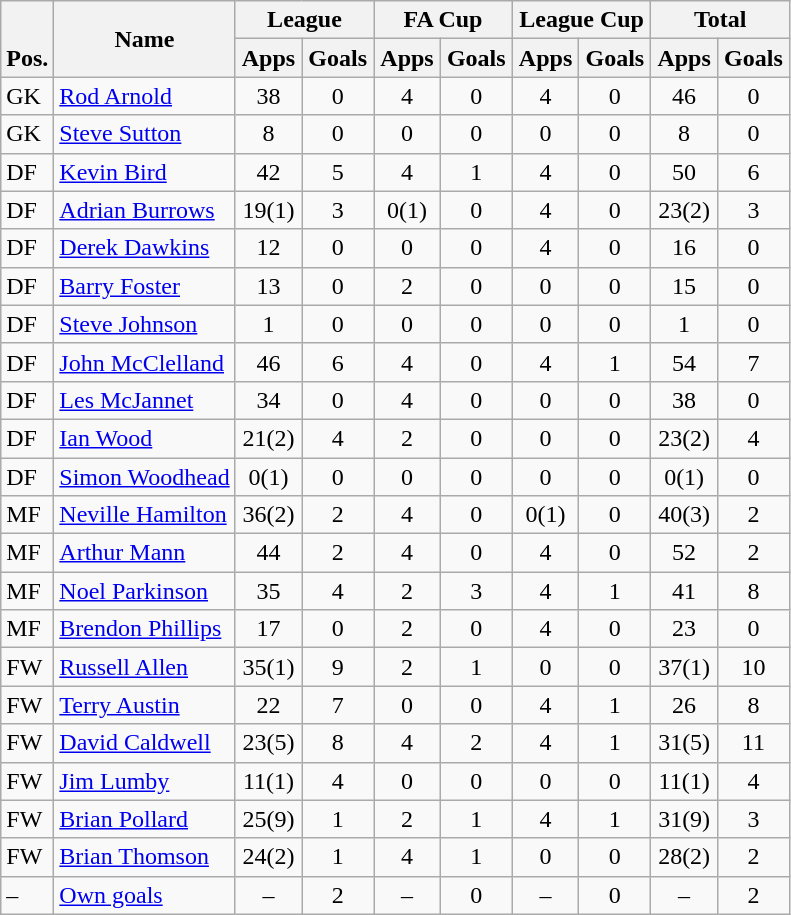<table class="wikitable" style="text-align:center">
<tr>
<th rowspan="2" valign="bottom">Pos.</th>
<th rowspan="2">Name</th>
<th colspan="2" width="85">League</th>
<th colspan="2" width="85">FA Cup</th>
<th colspan="2" width="85">League Cup</th>
<th colspan="2" width="85">Total</th>
</tr>
<tr>
<th>Apps</th>
<th>Goals</th>
<th>Apps</th>
<th>Goals</th>
<th>Apps</th>
<th>Goals</th>
<th>Apps</th>
<th>Goals</th>
</tr>
<tr>
<td align="left">GK</td>
<td align="left"> <a href='#'>Rod Arnold</a></td>
<td>38</td>
<td>0</td>
<td>4</td>
<td>0</td>
<td>4</td>
<td>0</td>
<td>46</td>
<td>0</td>
</tr>
<tr>
<td align="left">GK</td>
<td align="left"> <a href='#'>Steve Sutton</a></td>
<td>8</td>
<td>0</td>
<td>0</td>
<td>0</td>
<td>0</td>
<td>0</td>
<td>8</td>
<td>0</td>
</tr>
<tr>
<td align="left">DF</td>
<td align="left"> <a href='#'>Kevin Bird</a></td>
<td>42</td>
<td>5</td>
<td>4</td>
<td>1</td>
<td>4</td>
<td>0</td>
<td>50</td>
<td>6</td>
</tr>
<tr>
<td align="left">DF</td>
<td align="left"> <a href='#'>Adrian Burrows</a></td>
<td>19(1)</td>
<td>3</td>
<td>0(1)</td>
<td>0</td>
<td>4</td>
<td>0</td>
<td>23(2)</td>
<td>3</td>
</tr>
<tr>
<td align="left">DF</td>
<td align="left"> <a href='#'>Derek Dawkins</a></td>
<td>12</td>
<td>0</td>
<td>0</td>
<td>0</td>
<td>4</td>
<td>0</td>
<td>16</td>
<td>0</td>
</tr>
<tr>
<td align="left">DF</td>
<td align="left"> <a href='#'>Barry Foster</a></td>
<td>13</td>
<td>0</td>
<td>2</td>
<td>0</td>
<td>0</td>
<td>0</td>
<td>15</td>
<td>0</td>
</tr>
<tr>
<td align="left">DF</td>
<td align="left"> <a href='#'>Steve Johnson</a></td>
<td>1</td>
<td>0</td>
<td>0</td>
<td>0</td>
<td>0</td>
<td>0</td>
<td>1</td>
<td>0</td>
</tr>
<tr>
<td align="left">DF</td>
<td align="left"> <a href='#'>John McClelland</a></td>
<td>46</td>
<td>6</td>
<td>4</td>
<td>0</td>
<td>4</td>
<td>1</td>
<td>54</td>
<td>7</td>
</tr>
<tr>
<td align="left">DF</td>
<td align="left"> <a href='#'>Les McJannet</a></td>
<td>34</td>
<td>0</td>
<td>4</td>
<td>0</td>
<td>0</td>
<td>0</td>
<td>38</td>
<td>0</td>
</tr>
<tr>
<td align="left">DF</td>
<td align="left"> <a href='#'>Ian Wood</a></td>
<td>21(2)</td>
<td>4</td>
<td>2</td>
<td>0</td>
<td>0</td>
<td>0</td>
<td>23(2)</td>
<td>4</td>
</tr>
<tr>
<td align="left">DF</td>
<td align="left"> <a href='#'>Simon Woodhead</a></td>
<td>0(1)</td>
<td>0</td>
<td>0</td>
<td>0</td>
<td>0</td>
<td>0</td>
<td>0(1)</td>
<td>0</td>
</tr>
<tr>
<td align="left">MF</td>
<td align="left"> <a href='#'>Neville Hamilton</a></td>
<td>36(2)</td>
<td>2</td>
<td>4</td>
<td>0</td>
<td>0(1)</td>
<td>0</td>
<td>40(3)</td>
<td>2</td>
</tr>
<tr>
<td align="left">MF</td>
<td align="left"> <a href='#'>Arthur Mann</a></td>
<td>44</td>
<td>2</td>
<td>4</td>
<td>0</td>
<td>4</td>
<td>0</td>
<td>52</td>
<td>2</td>
</tr>
<tr>
<td align="left">MF</td>
<td align="left"> <a href='#'>Noel Parkinson</a></td>
<td>35</td>
<td>4</td>
<td>2</td>
<td>3</td>
<td>4</td>
<td>1</td>
<td>41</td>
<td>8</td>
</tr>
<tr>
<td align="left">MF</td>
<td align="left"> <a href='#'>Brendon Phillips</a></td>
<td>17</td>
<td>0</td>
<td>2</td>
<td>0</td>
<td>4</td>
<td>0</td>
<td>23</td>
<td>0</td>
</tr>
<tr>
<td align="left">FW</td>
<td align="left"> <a href='#'>Russell Allen</a></td>
<td>35(1)</td>
<td>9</td>
<td>2</td>
<td>1</td>
<td>0</td>
<td>0</td>
<td>37(1)</td>
<td>10</td>
</tr>
<tr>
<td align="left">FW</td>
<td align="left"> <a href='#'>Terry Austin</a></td>
<td>22</td>
<td>7</td>
<td>0</td>
<td>0</td>
<td>4</td>
<td>1</td>
<td>26</td>
<td>8</td>
</tr>
<tr>
<td align="left">FW</td>
<td align="left"> <a href='#'>David Caldwell</a></td>
<td>23(5)</td>
<td>8</td>
<td>4</td>
<td>2</td>
<td>4</td>
<td>1</td>
<td>31(5)</td>
<td>11</td>
</tr>
<tr>
<td align="left">FW</td>
<td align="left"> <a href='#'>Jim Lumby</a></td>
<td>11(1)</td>
<td>4</td>
<td>0</td>
<td>0</td>
<td>0</td>
<td>0</td>
<td>11(1)</td>
<td>4</td>
</tr>
<tr>
<td align="left">FW</td>
<td align="left"> <a href='#'>Brian Pollard</a></td>
<td>25(9)</td>
<td>1</td>
<td>2</td>
<td>1</td>
<td>4</td>
<td>1</td>
<td>31(9)</td>
<td>3</td>
</tr>
<tr>
<td align="left">FW</td>
<td align="left"> <a href='#'>Brian Thomson</a></td>
<td>24(2)</td>
<td>1</td>
<td>4</td>
<td>1</td>
<td>0</td>
<td>0</td>
<td>28(2)</td>
<td>2</td>
</tr>
<tr>
<td align="left">–</td>
<td align="left"><a href='#'>Own goals</a></td>
<td>–</td>
<td>2</td>
<td>–</td>
<td>0</td>
<td>–</td>
<td>0</td>
<td>–</td>
<td>2</td>
</tr>
</table>
